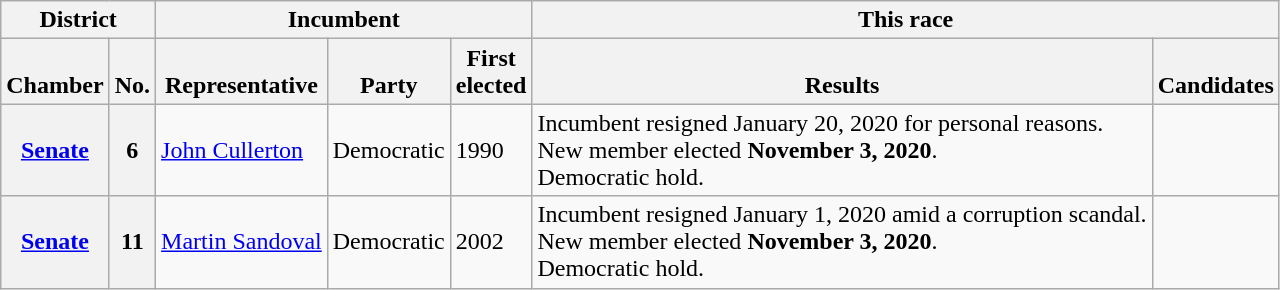<table class="wikitable sortable">
<tr valign=bottom>
<th colspan="2">District</th>
<th colspan="3">Incumbent</th>
<th colspan="2">This race</th>
</tr>
<tr valign=bottom>
<th>Chamber</th>
<th>No.</th>
<th>Representative</th>
<th>Party</th>
<th>First<br>elected</th>
<th>Results</th>
<th>Candidates</th>
</tr>
<tr>
<th><a href='#'>Senate</a></th>
<th>6</th>
<td><a href='#'>John Cullerton</a></td>
<td>Democratic</td>
<td>1990</td>
<td>Incumbent resigned January 20, 2020 for personal reasons.<br>New member elected <strong>November 3, 2020</strong>.<br>Democratic hold.</td>
<td nowrap></td>
</tr>
<tr>
<th><a href='#'>Senate</a></th>
<th>11</th>
<td><a href='#'>Martin Sandoval</a></td>
<td>Democratic</td>
<td>2002</td>
<td>Incumbent resigned January 1, 2020 amid a corruption scandal.<br>New member elected <strong>November 3, 2020</strong>.<br>Democratic hold.</td>
<td nowrap></td>
</tr>
</table>
